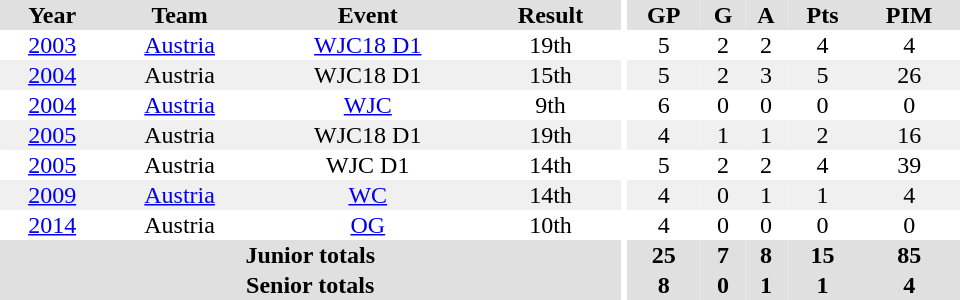<table border="0" cellpadding="1" cellspacing="0" ID="Table3" style="text-align:center; width:40em">
<tr ALIGN="center" bgcolor="#e0e0e0">
<th>Year</th>
<th>Team</th>
<th>Event</th>
<th>Result</th>
<th rowspan="99" bgcolor="#ffffff"></th>
<th>GP</th>
<th>G</th>
<th>A</th>
<th>Pts</th>
<th>PIM</th>
</tr>
<tr>
<td><a href='#'>2003</a></td>
<td><a href='#'>Austria</a></td>
<td><a href='#'>WJC18 D1</a></td>
<td>19th</td>
<td>5</td>
<td>2</td>
<td>2</td>
<td>4</td>
<td>4</td>
</tr>
<tr bgcolor="#f0f0f0">
<td><a href='#'>2004</a></td>
<td>Austria</td>
<td>WJC18 D1</td>
<td>15th</td>
<td>5</td>
<td>2</td>
<td>3</td>
<td>5</td>
<td>26</td>
</tr>
<tr>
<td><a href='#'>2004</a></td>
<td><a href='#'>Austria</a></td>
<td><a href='#'>WJC</a></td>
<td>9th</td>
<td>6</td>
<td>0</td>
<td>0</td>
<td>0</td>
<td>0</td>
</tr>
<tr bgcolor="#f0f0f0">
<td><a href='#'>2005</a></td>
<td>Austria</td>
<td>WJC18 D1</td>
<td>19th</td>
<td>4</td>
<td>1</td>
<td>1</td>
<td>2</td>
<td>16</td>
</tr>
<tr>
<td><a href='#'>2005</a></td>
<td>Austria</td>
<td>WJC D1</td>
<td>14th</td>
<td>5</td>
<td>2</td>
<td>2</td>
<td>4</td>
<td>39</td>
</tr>
<tr bgcolor="#f0f0f0">
<td><a href='#'>2009</a></td>
<td><a href='#'>Austria</a></td>
<td><a href='#'>WC</a></td>
<td>14th</td>
<td>4</td>
<td>0</td>
<td>1</td>
<td>1</td>
<td>4</td>
</tr>
<tr>
<td><a href='#'>2014</a></td>
<td>Austria</td>
<td><a href='#'>OG</a></td>
<td>10th</td>
<td>4</td>
<td>0</td>
<td>0</td>
<td>0</td>
<td>0</td>
</tr>
<tr bgcolor="#e0e0e0">
<th colspan=4>Junior totals</th>
<th>25</th>
<th>7</th>
<th>8</th>
<th>15</th>
<th>85</th>
</tr>
<tr bgcolor="#e0e0e0">
<th colspan=4>Senior totals</th>
<th>8</th>
<th>0</th>
<th>1</th>
<th>1</th>
<th>4</th>
</tr>
</table>
